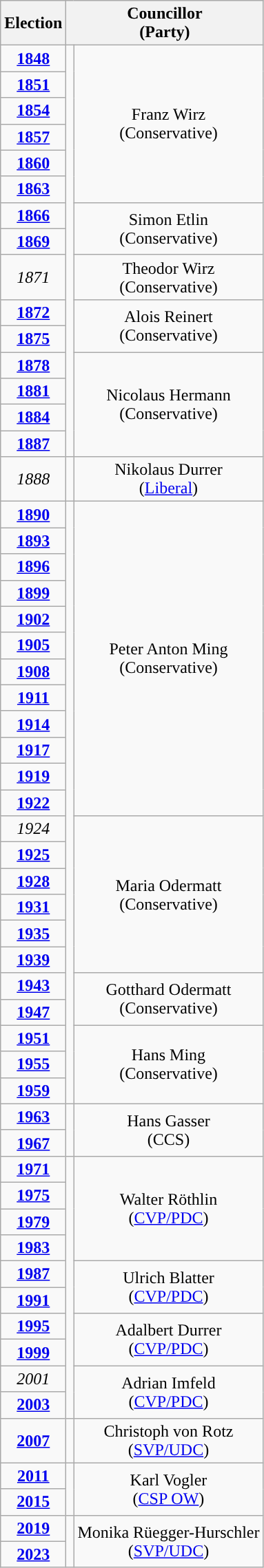<table class="wikitable" style="text-align:center">
<tr>
<th>Election</th>
<th colspan=2>Councillor<br>(Party)</th>
</tr>
<tr>
<td><strong><a href='#'>1848</a></strong></td>
<td rowspan=15; style="background-color: "></td>
<td rowspan=6>Franz Wirz<br>(Conservative)</td>
</tr>
<tr>
<td><strong><a href='#'>1851</a></strong></td>
</tr>
<tr>
<td><strong><a href='#'>1854</a></strong></td>
</tr>
<tr>
<td><strong><a href='#'>1857</a></strong></td>
</tr>
<tr>
<td><strong><a href='#'>1860</a></strong></td>
</tr>
<tr>
<td><strong><a href='#'>1863</a></strong></td>
</tr>
<tr>
<td><strong><a href='#'>1866</a></strong></td>
<td rowspan=2>Simon Etlin<br>(Conservative)</td>
</tr>
<tr>
<td><strong><a href='#'>1869</a></strong></td>
</tr>
<tr>
<td><em>1871</em></td>
<td rowspan=1>Theodor Wirz<br>(Conservative)</td>
</tr>
<tr>
<td><strong><a href='#'>1872</a></strong></td>
<td rowspan=2>Alois Reinert<br>(Conservative)</td>
</tr>
<tr>
<td><strong><a href='#'>1875</a></strong></td>
</tr>
<tr>
<td><strong><a href='#'>1878</a></strong></td>
<td rowspan=4>Nicolaus Hermann<br>(Conservative)</td>
</tr>
<tr>
<td><strong><a href='#'>1881</a></strong></td>
</tr>
<tr>
<td><strong><a href='#'>1884</a></strong></td>
</tr>
<tr>
<td><strong><a href='#'>1887</a></strong></td>
</tr>
<tr>
<td><em>1888</em></td>
<td rowspan=1; style="background-color: "></td>
<td rowspan=1>Nikolaus Durrer<br>(<a href='#'>Liberal</a>)</td>
</tr>
<tr>
<td><strong><a href='#'>1890</a></strong></td>
<td rowspan=23; style="background-color: "></td>
<td rowspan=12>Peter Anton Ming<br>(Conservative)</td>
</tr>
<tr>
<td><strong><a href='#'>1893</a></strong></td>
</tr>
<tr>
<td><strong><a href='#'>1896</a></strong></td>
</tr>
<tr>
<td><strong><a href='#'>1899</a></strong></td>
</tr>
<tr>
<td><strong><a href='#'>1902</a></strong></td>
</tr>
<tr>
<td><strong><a href='#'>1905</a></strong></td>
</tr>
<tr>
<td><strong><a href='#'>1908</a></strong></td>
</tr>
<tr>
<td><strong><a href='#'>1911</a></strong></td>
</tr>
<tr>
<td><strong><a href='#'>1914</a></strong></td>
</tr>
<tr>
<td><strong><a href='#'>1917</a></strong></td>
</tr>
<tr>
<td><strong><a href='#'>1919</a></strong></td>
</tr>
<tr>
<td><strong><a href='#'>1922</a></strong></td>
</tr>
<tr>
<td><em>1924</em></td>
<td rowspan=6>Maria Odermatt<br>(Conservative)</td>
</tr>
<tr>
<td><strong><a href='#'>1925</a></strong></td>
</tr>
<tr>
<td><strong><a href='#'>1928</a></strong></td>
</tr>
<tr>
<td><strong><a href='#'>1931</a></strong></td>
</tr>
<tr>
<td><strong><a href='#'>1935</a></strong></td>
</tr>
<tr>
<td><strong><a href='#'>1939</a></strong></td>
</tr>
<tr>
<td><strong><a href='#'>1943</a></strong></td>
<td rowspan=2>Gotthard Odermatt<br>(Conservative)</td>
</tr>
<tr>
<td><strong><a href='#'>1947</a></strong></td>
</tr>
<tr>
<td><strong><a href='#'>1951</a></strong></td>
<td rowspan=3>Hans Ming<br>(Conservative)</td>
</tr>
<tr>
<td><strong><a href='#'>1955</a></strong></td>
</tr>
<tr>
<td><strong><a href='#'>1959</a></strong></td>
</tr>
<tr>
<td><strong><a href='#'>1963</a></strong></td>
<td rowspan=2; style="background-color: "></td>
<td rowspan=2>Hans Gasser<br>(CCS)</td>
</tr>
<tr>
<td><strong><a href='#'>1967</a></strong></td>
</tr>
<tr>
<td><strong><a href='#'>1971</a></strong></td>
<td rowspan=10; style="background-color: "></td>
<td rowspan=4>Walter Röthlin<br>(<a href='#'>CVP/PDC</a>)</td>
</tr>
<tr>
<td><strong><a href='#'>1975</a></strong></td>
</tr>
<tr>
<td><strong><a href='#'>1979</a></strong></td>
</tr>
<tr>
<td><strong><a href='#'>1983</a></strong></td>
</tr>
<tr>
<td><strong><a href='#'>1987</a></strong></td>
<td rowspan=2>Ulrich Blatter<br>(<a href='#'>CVP/PDC</a>)</td>
</tr>
<tr>
<td><strong><a href='#'>1991</a></strong></td>
</tr>
<tr>
<td><strong><a href='#'>1995</a></strong></td>
<td rowspan=2>Adalbert Durrer<br>(<a href='#'>CVP/PDC</a>)</td>
</tr>
<tr>
<td><strong><a href='#'>1999</a></strong></td>
</tr>
<tr>
<td><em>2001</em></td>
<td rowspan=2>Adrian Imfeld<br>(<a href='#'>CVP/PDC</a>)</td>
</tr>
<tr>
<td><strong><a href='#'>2003</a></strong></td>
</tr>
<tr>
<td><strong><a href='#'>2007</a></strong></td>
<td rowspan=1; style="background-color: "></td>
<td rowspan=1>Christoph von Rotz<br>(<a href='#'>SVP/UDC</a>)</td>
</tr>
<tr>
<td><strong><a href='#'>2011</a></strong></td>
<td rowspan=2; style="background-color: "></td>
<td rowspan=2>Karl Vogler<br>(<a href='#'>CSP OW</a>)</td>
</tr>
<tr>
<td><strong><a href='#'>2015</a></strong></td>
</tr>
<tr>
<td><strong><a href='#'>2019</a></strong></td>
<td rowspan=2; style="background-color: "></td>
<td rowspan=2>Monika Rüegger-Hurschler<br>(<a href='#'>SVP/UDC</a>)</td>
</tr>
<tr>
<td><strong><a href='#'>2023</a></strong></td>
</tr>
</table>
